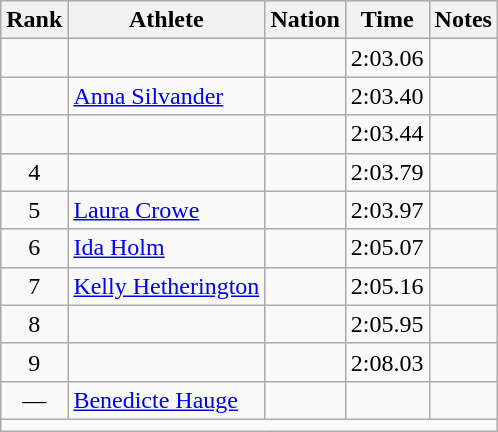<table class="wikitable sortable" style="text-align:center;">
<tr>
<th scope="col" style="width: 10px;">Rank</th>
<th scope="col">Athlete</th>
<th scope="col">Nation</th>
<th scope="col">Time</th>
<th scope="col">Notes</th>
</tr>
<tr>
<td></td>
<td align=left></td>
<td align=left></td>
<td>2:03.06</td>
<td></td>
</tr>
<tr>
<td></td>
<td align=left><a href='#'>Anna Silvander</a></td>
<td align=left></td>
<td>2:03.40</td>
<td></td>
</tr>
<tr>
<td></td>
<td align=left></td>
<td align=left></td>
<td>2:03.44</td>
<td></td>
</tr>
<tr>
<td>4</td>
<td align=left></td>
<td align=left></td>
<td>2:03.79</td>
<td></td>
</tr>
<tr>
<td>5</td>
<td align=left><a href='#'>Laura Crowe</a></td>
<td align=left></td>
<td>2:03.97</td>
<td></td>
</tr>
<tr>
<td>6</td>
<td align=left><a href='#'>Ida Holm</a></td>
<td align=left></td>
<td>2:05.07</td>
<td></td>
</tr>
<tr>
<td>7</td>
<td align=left><a href='#'>Kelly Hetherington</a></td>
<td align=left></td>
<td>2:05.16</td>
<td></td>
</tr>
<tr>
<td>8</td>
<td align=left></td>
<td align=left></td>
<td>2:05.95</td>
<td></td>
</tr>
<tr>
<td>9</td>
<td align=left></td>
<td align=left></td>
<td>2:08.03</td>
<td></td>
</tr>
<tr>
<td>—</td>
<td align=left><a href='#'>Benedicte Hauge</a></td>
<td align=left></td>
<td></td>
<td></td>
</tr>
<tr class="sortbottom">
<td colspan="5"></td>
</tr>
</table>
